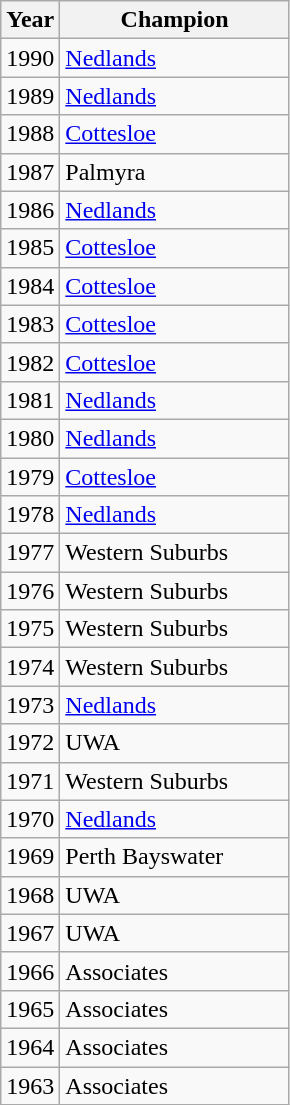<table class="wikitable">
<tr>
<th>Year</th>
<th style="padding:0 2.5em">Champion</th>
</tr>
<tr>
<td>1990</td>
<td> <a href='#'>Nedlands</a></td>
</tr>
<tr>
<td>1989</td>
<td> <a href='#'>Nedlands</a></td>
</tr>
<tr>
<td>1988</td>
<td> <a href='#'>Cottesloe</a></td>
</tr>
<tr>
<td>1987</td>
<td> Palmyra</td>
</tr>
<tr>
<td>1986</td>
<td> <a href='#'>Nedlands</a></td>
</tr>
<tr>
<td>1985</td>
<td> <a href='#'>Cottesloe</a></td>
</tr>
<tr>
<td>1984</td>
<td> <a href='#'>Cottesloe</a></td>
</tr>
<tr>
<td>1983</td>
<td> <a href='#'>Cottesloe</a></td>
</tr>
<tr>
<td>1982</td>
<td> <a href='#'>Cottesloe</a></td>
</tr>
<tr>
<td>1981</td>
<td> <a href='#'>Nedlands</a></td>
</tr>
<tr>
<td>1980</td>
<td> <a href='#'>Nedlands</a></td>
</tr>
<tr>
<td>1979</td>
<td> <a href='#'>Cottesloe</a></td>
</tr>
<tr>
<td>1978</td>
<td> <a href='#'>Nedlands</a></td>
</tr>
<tr>
<td>1977</td>
<td> Western Suburbs</td>
</tr>
<tr>
<td>1976</td>
<td> Western Suburbs</td>
</tr>
<tr>
<td>1975</td>
<td> Western Suburbs</td>
</tr>
<tr>
<td>1974</td>
<td> Western Suburbs</td>
</tr>
<tr>
<td>1973</td>
<td> <a href='#'>Nedlands</a></td>
</tr>
<tr>
<td>1972</td>
<td> UWA</td>
</tr>
<tr>
<td>1971</td>
<td> Western Suburbs</td>
</tr>
<tr>
<td>1970</td>
<td> <a href='#'>Nedlands</a></td>
</tr>
<tr>
<td>1969</td>
<td> Perth Bayswater</td>
</tr>
<tr>
<td>1968</td>
<td> UWA</td>
</tr>
<tr>
<td>1967</td>
<td> UWA</td>
</tr>
<tr>
<td>1966</td>
<td> Associates</td>
</tr>
<tr>
<td>1965</td>
<td> Associates</td>
</tr>
<tr>
<td>1964</td>
<td> Associates</td>
</tr>
<tr>
<td>1963</td>
<td> Associates</td>
</tr>
</table>
